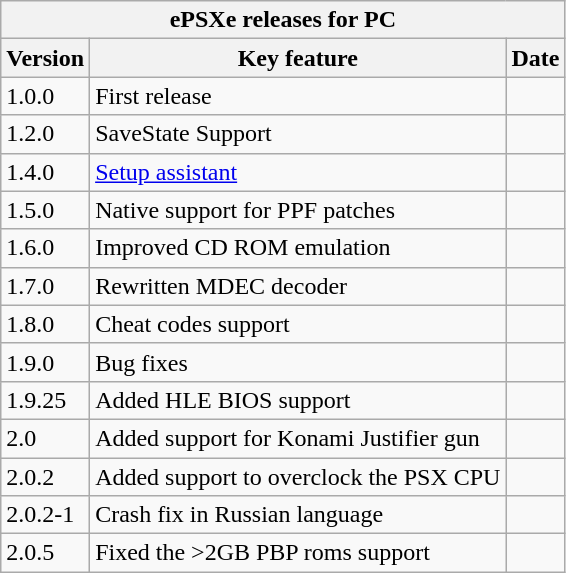<table class="wikitable">
<tr>
<th colspan="3">ePSXe releases for PC</th>
</tr>
<tr>
<th>Version</th>
<th>Key feature</th>
<th>Date</th>
</tr>
<tr>
<td>1.0.0</td>
<td>First release</td>
<td></td>
</tr>
<tr>
<td>1.2.0</td>
<td>SaveState Support</td>
<td></td>
</tr>
<tr>
<td>1.4.0</td>
<td><a href='#'>Setup assistant</a></td>
<td></td>
</tr>
<tr>
<td>1.5.0</td>
<td>Native support for PPF patches</td>
<td></td>
</tr>
<tr>
<td>1.6.0</td>
<td>Improved CD ROM emulation</td>
<td></td>
</tr>
<tr>
<td>1.7.0</td>
<td>Rewritten MDEC decoder</td>
<td></td>
</tr>
<tr>
<td>1.8.0</td>
<td>Cheat codes support</td>
<td></td>
</tr>
<tr>
<td>1.9.0</td>
<td>Bug fixes</td>
<td></td>
</tr>
<tr>
<td>1.9.25</td>
<td>Added HLE BIOS support</td>
<td></td>
</tr>
<tr>
<td>2.0</td>
<td>Added support for Konami Justifier gun</td>
<td></td>
</tr>
<tr>
<td>2.0.2</td>
<td>Added support to overclock the PSX CPU</td>
<td></td>
</tr>
<tr>
<td>2.0.2-1</td>
<td>Crash fix in Russian language</td>
<td></td>
</tr>
<tr>
<td>2.0.5</td>
<td>Fixed the >2GB PBP roms support</td>
<td></td>
</tr>
</table>
